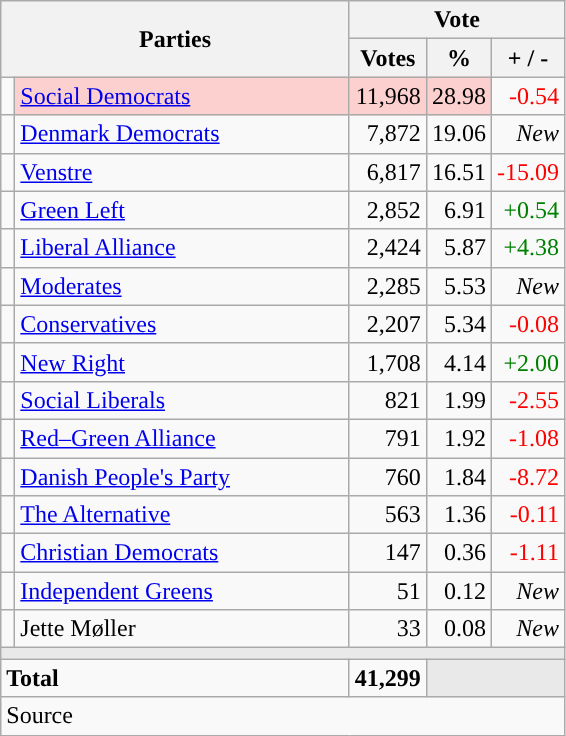<table class="wikitable" style="text-align:right;">
<tr>
<th style="text-align:centre;" rowspan="2" colspan="2" width="225">Parties</th>
<th colspan="3">Vote</th>
</tr>
<tr>
<th width="15">Votes</th>
<th width="15">%</th>
<th width="15">+ / -</th>
</tr>
<tr>
<td width="2" style="color:inherit;background:"></td>
<td bgcolor=#fbd0ce  align="left"><a href='#'>Social Democrats</a></td>
<td bgcolor=#fbd0ce>11,968</td>
<td bgcolor=#fbd0ce>28.98</td>
<td style=color:red;>-0.54</td>
</tr>
<tr>
<td width="2" style="color:inherit;background:"></td>
<td align="left"><a href='#'>Denmark Democrats</a></td>
<td>7,872</td>
<td>19.06</td>
<td><em>New</em></td>
</tr>
<tr>
<td width="2" style="color:inherit;background:"></td>
<td align="left"><a href='#'>Venstre</a></td>
<td>6,817</td>
<td>16.51</td>
<td style=color:red;>-15.09</td>
</tr>
<tr>
<td width="2" style="color:inherit;background:"></td>
<td align="left"><a href='#'>Green Left</a></td>
<td>2,852</td>
<td>6.91</td>
<td style=color:green;>+0.54</td>
</tr>
<tr>
<td width="2" style="color:inherit;background:"></td>
<td align="left"><a href='#'>Liberal Alliance</a></td>
<td>2,424</td>
<td>5.87</td>
<td style=color:green;>+4.38</td>
</tr>
<tr>
<td width="2" style="color:inherit;background:"></td>
<td align="left"><a href='#'>Moderates</a></td>
<td>2,285</td>
<td>5.53</td>
<td><em>New</em></td>
</tr>
<tr>
<td width="2" style="color:inherit;background:"></td>
<td align="left"><a href='#'>Conservatives</a></td>
<td>2,207</td>
<td>5.34</td>
<td style=color:red;>-0.08</td>
</tr>
<tr>
<td width="2" style="color:inherit;background:"></td>
<td align="left"><a href='#'>New Right</a></td>
<td>1,708</td>
<td>4.14</td>
<td style=color:green;>+2.00</td>
</tr>
<tr>
<td width="2" style="color:inherit;background:"></td>
<td align="left"><a href='#'>Social Liberals</a></td>
<td>821</td>
<td>1.99</td>
<td style=color:red;>-2.55</td>
</tr>
<tr>
<td width="2" style="color:inherit;background:"></td>
<td align="left"><a href='#'>Red–Green Alliance</a></td>
<td>791</td>
<td>1.92</td>
<td style=color:red;>-1.08</td>
</tr>
<tr>
<td width="2" style="color:inherit;background:"></td>
<td align="left"><a href='#'>Danish People's Party</a></td>
<td>760</td>
<td>1.84</td>
<td style=color:red;>-8.72</td>
</tr>
<tr>
<td width="2" style="color:inherit;background:"></td>
<td align="left"><a href='#'>The Alternative</a></td>
<td>563</td>
<td>1.36</td>
<td style=color:red;>-0.11</td>
</tr>
<tr>
<td width="2" style="color:inherit;background:"></td>
<td align="left"><a href='#'>Christian Democrats</a></td>
<td>147</td>
<td>0.36</td>
<td style=color:red;>-1.11</td>
</tr>
<tr>
<td width="2" style="color:inherit;background:"></td>
<td align="left"><a href='#'>Independent Greens</a></td>
<td>51</td>
<td>0.12</td>
<td><em>New</em></td>
</tr>
<tr>
<td width="2" style="color:inherit;background:"></td>
<td align="left">Jette Møller</td>
<td>33</td>
<td>0.08</td>
<td><em>New</em></td>
</tr>
<tr>
<td colspan="7" bgcolor="#E9E9E9"></td>
</tr>
<tr>
<td align="left" colspan="2"><strong>Total</strong></td>
<td><strong>41,299</strong></td>
<td bgcolor="#E9E9E9" colspan="2"></td>
</tr>
<tr>
<td align="left" colspan="6">Source</td>
</tr>
</table>
